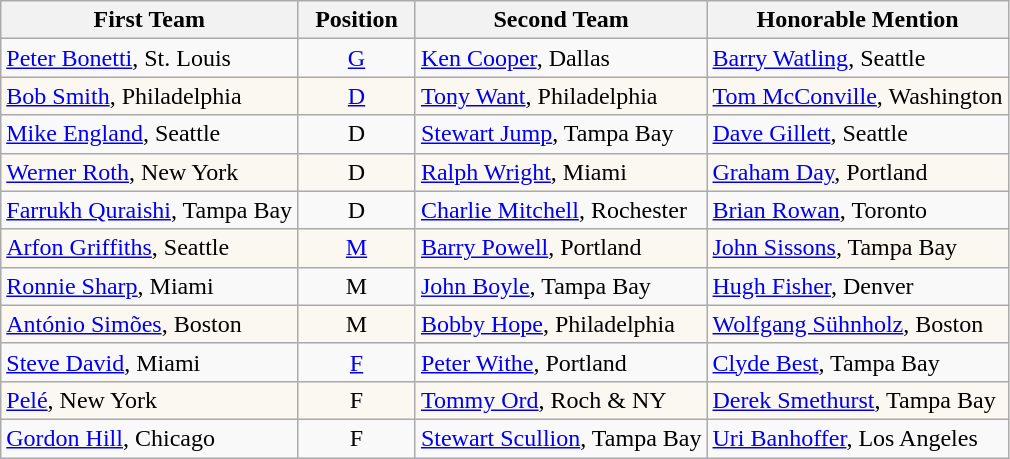<table class="wikitable">
<tr>
<th>First Team</th>
<th>  Position  </th>
<th>Second Team</th>
<th>Honorable Mention</th>
</tr>
<tr>
<td><a href='#'>Peter Bonetti</a>, St. Louis</td>
<td align=center><a href='#'>G</a></td>
<td><a href='#'>Ken Cooper</a>, Dallas</td>
<td><a href='#'>Barry Watling</a>, Seattle</td>
</tr>
<tr style="background:#faf8f0;">
<td><a href='#'>Bob Smith</a>, Philadelphia</td>
<td align=center><a href='#'>D</a></td>
<td><a href='#'>Tony Want</a>, Philadelphia</td>
<td><a href='#'>Tom McConville</a>, Washington</td>
</tr>
<tr>
<td><a href='#'>Mike England</a>, Seattle</td>
<td align=center>D</td>
<td><a href='#'>Stewart Jump</a>, Tampa Bay</td>
<td><a href='#'>Dave Gillett</a>, Seattle</td>
</tr>
<tr style="background:#faf8f0;">
<td><a href='#'>Werner Roth</a>, New York</td>
<td align=center>D</td>
<td><a href='#'>Ralph Wright</a>, Miami</td>
<td><a href='#'>Graham Day</a>, Portland</td>
</tr>
<tr>
<td><a href='#'>Farrukh Quraishi</a>, Tampa Bay</td>
<td align=center>D</td>
<td><a href='#'>Charlie Mitchell</a>, Rochester</td>
<td><a href='#'>Brian Rowan</a>, Toronto</td>
</tr>
<tr style="background:#faf8f0;">
<td><a href='#'>Arfon Griffiths</a>, Seattle</td>
<td align=center><a href='#'>M</a></td>
<td><a href='#'>Barry Powell</a>, Portland</td>
<td><a href='#'>John Sissons</a>, Tampa Bay</td>
</tr>
<tr>
<td><a href='#'>Ronnie Sharp</a>, Miami</td>
<td align=center>M</td>
<td><a href='#'>John Boyle</a>, Tampa Bay</td>
<td><a href='#'>Hugh Fisher</a>, Denver</td>
</tr>
<tr style="background:#faf8f0;">
<td><a href='#'>António Simões</a>, Boston</td>
<td align=center>M</td>
<td><a href='#'>Bobby Hope</a>, Philadelphia</td>
<td><a href='#'>Wolfgang Sühnholz</a>, Boston</td>
</tr>
<tr>
<td><a href='#'>Steve David</a>, Miami</td>
<td align=center><a href='#'>F</a></td>
<td><a href='#'>Peter Withe</a>, Portland</td>
<td><a href='#'>Clyde Best</a>, Tampa Bay</td>
</tr>
<tr style="background:#faf8f0;">
<td><a href='#'>Pelé</a>, New York</td>
<td align=center>F</td>
<td><a href='#'>Tommy Ord</a>, Roch & NY</td>
<td><a href='#'>Derek Smethurst</a>, Tampa Bay</td>
</tr>
<tr>
<td><a href='#'>Gordon Hill</a>, Chicago</td>
<td align=center>F</td>
<td><a href='#'>Stewart Scullion</a>, Tampa Bay</td>
<td><a href='#'>Uri Banhoffer</a>, Los Angeles</td>
</tr>
</table>
